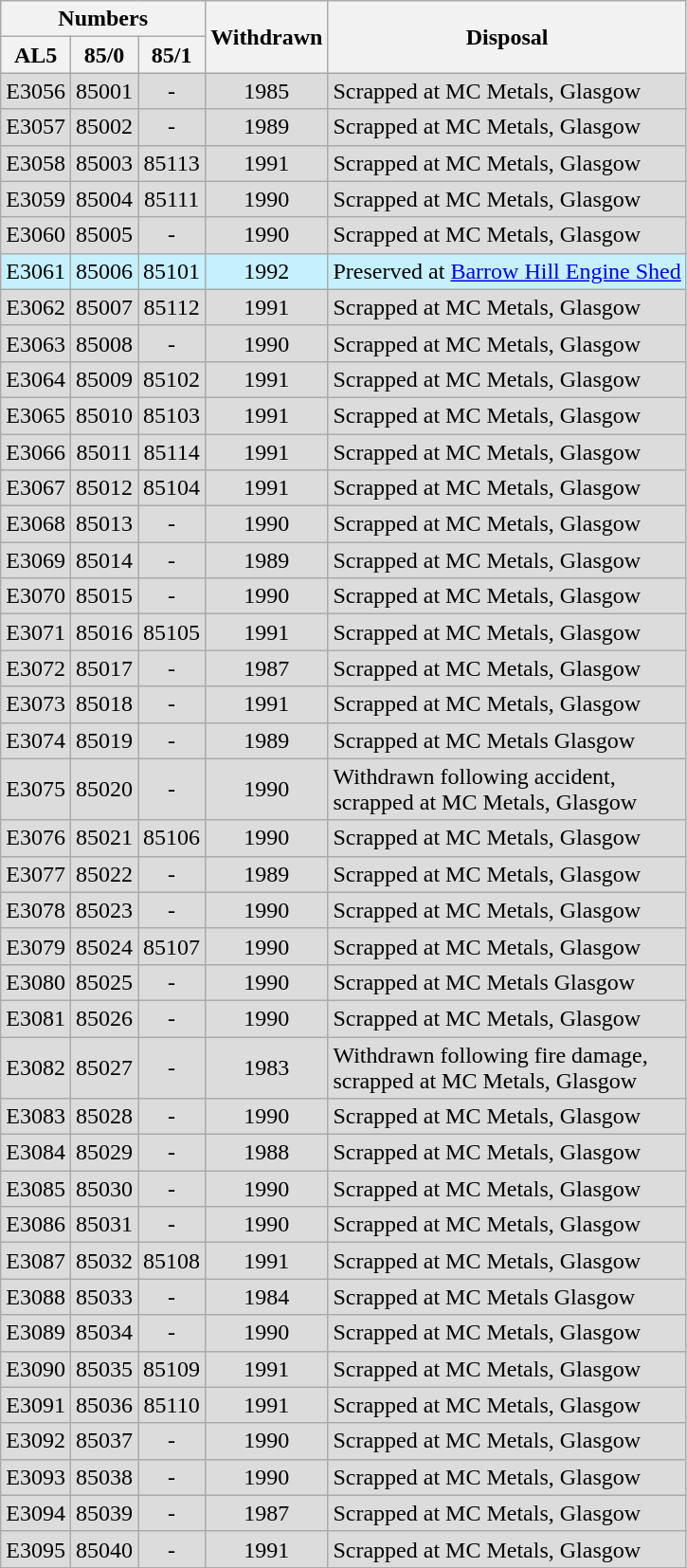<table class="wikitable">
<tr>
<th colspan=3>Numbers</th>
<th rowspan=2>Withdrawn</th>
<th align=left rowspan=2>Disposal</th>
</tr>
<tr>
<th>AL5</th>
<th>85/0</th>
<th>85/1</th>
</tr>
<tr>
<td align=center bgcolor=DCDCDC>E3056</td>
<td align=center bgcolor=DCDCDC>85001</td>
<td align=center bgcolor=DCDCDC>-</td>
<td align=center bgcolor=DCDCDC>1985</td>
<td bgcolor=DCDCDC>Scrapped at MC Metals, Glasgow</td>
</tr>
<tr>
<td align=center bgcolor=DCDCDC>E3057</td>
<td align=center bgcolor=DCDCDC>85002</td>
<td align=center bgcolor=DCDCDC>-</td>
<td align=center bgcolor=DCDCDC>1989</td>
<td bgcolor=DCDCDC>Scrapped at MC Metals, Glasgow</td>
</tr>
<tr>
<td align=center bgcolor=DCDCDC>E3058</td>
<td align=center bgcolor=DCDCDC>85003</td>
<td align=center bgcolor=DCDCDC>85113</td>
<td align=center bgcolor=DCDCDC>1991</td>
<td bgcolor=DCDCDC>Scrapped at MC Metals, Glasgow</td>
</tr>
<tr>
<td align=center bgcolor=DCDCDC>E3059</td>
<td align=center bgcolor=DCDCDC>85004</td>
<td align=center bgcolor=DCDCDC>85111</td>
<td align=center bgcolor=DCDCDC>1990</td>
<td bgcolor=DCDCDC>Scrapped at MC Metals, Glasgow</td>
</tr>
<tr>
<td align=center bgcolor=DCDCDC>E3060</td>
<td align=center bgcolor=DCDCDC>85005</td>
<td align=center bgcolor=DCDCDC>-</td>
<td align=center bgcolor=DCDCDC>1990</td>
<td bgcolor=DCDCDC>Scrapped at MC Metals, Glasgow</td>
</tr>
<tr>
<td align=center bgcolor=C5F1FF>E3061</td>
<td align=center bgcolor=C5F1FF>85006</td>
<td align=center bgcolor=C5F1FF>85101</td>
<td align=center bgcolor=C5F1FF>1992</td>
<td bgcolor=C5F1FF>Preserved at <a href='#'>Barrow Hill Engine Shed</a></td>
</tr>
<tr>
<td align=center bgcolor=DCDCDC>E3062</td>
<td align=center bgcolor=DCDCDC>85007</td>
<td align=center bgcolor=DCDCDC>85112</td>
<td align=center bgcolor=DCDCDC>1991</td>
<td bgcolor=DCDCDC>Scrapped at MC Metals, Glasgow</td>
</tr>
<tr>
<td align=center bgcolor=DCDCDC>E3063</td>
<td align=center bgcolor=DCDCDC>85008</td>
<td align=center bgcolor=DCDCDC>-</td>
<td align=center bgcolor=DCDCDC>1990</td>
<td bgcolor=DCDCDC>Scrapped at MC Metals, Glasgow</td>
</tr>
<tr>
<td align=center bgcolor=DCDCDC>E3064</td>
<td align=center bgcolor=DCDCDC>85009</td>
<td align=center bgcolor=DCDCDC>85102</td>
<td align=center bgcolor=DCDCDC>1991</td>
<td bgcolor=DCDCDC>Scrapped at MC Metals, Glasgow</td>
</tr>
<tr>
<td align=center bgcolor=DCDCDC>E3065</td>
<td align=center bgcolor=DCDCDC>85010</td>
<td align=center bgcolor=DCDCDC>85103</td>
<td align=center bgcolor=DCDCDC>1991</td>
<td bgcolor=DCDCDC>Scrapped at MC Metals, Glasgow</td>
</tr>
<tr>
<td align=center bgcolor=DCDCDC>E3066</td>
<td align=center bgcolor=DCDCDC>85011</td>
<td align=center bgcolor=DCDCDC>85114</td>
<td align=center bgcolor=DCDCDC>1991</td>
<td bgcolor=DCDCDC>Scrapped at MC Metals, Glasgow</td>
</tr>
<tr>
<td align=center bgcolor=DCDCDC>E3067</td>
<td align=center bgcolor=DCDCDC>85012</td>
<td align=center bgcolor=DCDCDC>85104</td>
<td align=center bgcolor=DCDCDC>1991</td>
<td bgcolor=DCDCDC>Scrapped at MC Metals, Glasgow</td>
</tr>
<tr>
<td align=center bgcolor=DCDCDC>E3068</td>
<td align=center bgcolor=DCDCDC>85013</td>
<td align=center bgcolor=DCDCDC>-</td>
<td align=center bgcolor=DCDCDC>1990</td>
<td bgcolor=DCDCDC>Scrapped at MC Metals, Glasgow</td>
</tr>
<tr>
<td align=center bgcolor=DCDCDC>E3069</td>
<td align=center bgcolor=DCDCDC>85014</td>
<td align=center bgcolor=DCDCDC>-</td>
<td align=center bgcolor=DCDCDC>1989</td>
<td bgcolor=DCDCDC>Scrapped at MC Metals, Glasgow</td>
</tr>
<tr>
<td align=center bgcolor=DCDCDC>E3070</td>
<td align=center bgcolor=DCDCDC>85015</td>
<td align=center bgcolor=DCDCDC>-</td>
<td align=center bgcolor=DCDCDC>1990</td>
<td bgcolor=DCDCDC>Scrapped at MC Metals, Glasgow</td>
</tr>
<tr>
<td align=center bgcolor=DCDCDC>E3071</td>
<td align=center bgcolor=DCDCDC>85016</td>
<td align=center bgcolor=DCDCDC>85105</td>
<td align=center bgcolor=DCDCDC>1991</td>
<td bgcolor=DCDCDC>Scrapped at MC Metals, Glasgow</td>
</tr>
<tr>
<td align=center bgcolor=DCDCDC>E3072</td>
<td align=center bgcolor=DCDCDC>85017</td>
<td align=center bgcolor=DCDCDC>-</td>
<td align=center bgcolor=DCDCDC>1987</td>
<td bgcolor=DCDCDC>Scrapped at MC Metals, Glasgow</td>
</tr>
<tr>
<td align=center bgcolor=DCDCDC>E3073</td>
<td align=center bgcolor=DCDCDC>85018</td>
<td align=center bgcolor=DCDCDC>-</td>
<td align=center bgcolor=DCDCDC>1991</td>
<td bgcolor=DCDCDC>Scrapped at MC Metals, Glasgow</td>
</tr>
<tr>
<td align=center bgcolor=DCDCDC>E3074</td>
<td align=center bgcolor=DCDCDC>85019</td>
<td align=center bgcolor=DCDCDC>-</td>
<td align=center bgcolor=DCDCDC>1989</td>
<td bgcolor=DCDCDC>Scrapped at MC Metals Glasgow</td>
</tr>
<tr>
<td align=center bgcolor=DCDCDC>E3075</td>
<td align=center bgcolor=DCDCDC>85020</td>
<td align=center bgcolor=DCDCDC>-</td>
<td align=center bgcolor=DCDCDC>1990</td>
<td bgcolor=DCDCDC>Withdrawn following accident,<br>scrapped at MC Metals, Glasgow</td>
</tr>
<tr>
<td align=center bgcolor=DCDCDC>E3076</td>
<td align=center bgcolor=DCDCDC>85021</td>
<td align=center bgcolor=DCDCDC>85106</td>
<td align=center bgcolor=DCDCDC>1990</td>
<td bgcolor=DCDCDC>Scrapped at MC Metals, Glasgow</td>
</tr>
<tr>
<td align=center bgcolor=DCDCDC>E3077</td>
<td align=center bgcolor=DCDCDC>85022</td>
<td align=center bgcolor=DCDCDC>-</td>
<td align=center bgcolor=DCDCDC>1989</td>
<td bgcolor=DCDCDC>Scrapped at MC Metals, Glasgow</td>
</tr>
<tr>
<td align=center bgcolor=DCDCDC>E3078</td>
<td align=center bgcolor=DCDCDC>85023</td>
<td align=center bgcolor=DCDCDC>-</td>
<td align=center bgcolor=DCDCDC>1990</td>
<td bgcolor=DCDCDC>Scrapped at MC Metals, Glasgow</td>
</tr>
<tr>
<td align=center bgcolor=DCDCDC>E3079</td>
<td align=center bgcolor=DCDCDC>85024</td>
<td align=center bgcolor=DCDCDC>85107</td>
<td align=center bgcolor=DCDCDC>1990</td>
<td bgcolor=DCDCDC>Scrapped at MC Metals, Glasgow</td>
</tr>
<tr>
<td align=center bgcolor=DCDCDC>E3080</td>
<td align=center bgcolor=DCDCDC>85025</td>
<td align=center bgcolor=DCDCDC>-</td>
<td align=center bgcolor=DCDCDC>1990</td>
<td bgcolor=DCDCDC>Scrapped at MC Metals Glasgow</td>
</tr>
<tr>
<td align=center bgcolor=DCDCDC>E3081</td>
<td align=center bgcolor=DCDCDC>85026</td>
<td align=center bgcolor=DCDCDC>-</td>
<td align=center bgcolor=DCDCDC>1990</td>
<td bgcolor=DCDCDC>Scrapped at MC Metals, Glasgow</td>
</tr>
<tr>
<td align=center bgcolor=DCDCDC>E3082</td>
<td align=center bgcolor=DCDCDC>85027</td>
<td align=center bgcolor=DCDCDC>-</td>
<td align=center bgcolor=DCDCDC>1983</td>
<td bgcolor=DCDCDC>Withdrawn following fire damage,<br>scrapped at MC Metals, Glasgow</td>
</tr>
<tr>
<td align=center bgcolor=DCDCDC>E3083</td>
<td align=center bgcolor=DCDCDC>85028</td>
<td align=center bgcolor=DCDCDC>-</td>
<td align=center bgcolor=DCDCDC>1990</td>
<td bgcolor=DCDCDC>Scrapped at MC Metals, Glasgow</td>
</tr>
<tr>
<td align=center bgcolor=DCDCDC>E3084</td>
<td align=center bgcolor=DCDCDC>85029</td>
<td align=center bgcolor=DCDCDC>-</td>
<td align=center bgcolor=DCDCDC>1988</td>
<td bgcolor=DCDCDC>Scrapped at MC Metals, Glasgow</td>
</tr>
<tr>
<td align=center bgcolor=DCDCDC>E3085</td>
<td align=center bgcolor=DCDCDC>85030</td>
<td align=center bgcolor=DCDCDC>-</td>
<td align=center bgcolor=DCDCDC>1990</td>
<td bgcolor=DCDCDC>Scrapped at MC Metals, Glasgow</td>
</tr>
<tr>
<td align=center bgcolor=DCDCDC>E3086</td>
<td align=center bgcolor=DCDCDC>85031</td>
<td align=center bgcolor=DCDCDC>-</td>
<td align=center bgcolor=DCDCDC>1990</td>
<td bgcolor=DCDCDC>Scrapped at MC Metals, Glasgow</td>
</tr>
<tr>
<td align=center bgcolor=DCDCDC>E3087</td>
<td align=center bgcolor=DCDCDC>85032</td>
<td align=center bgcolor=DCDCDC>85108</td>
<td align=center bgcolor=DCDCDC>1991</td>
<td bgcolor=DCDCDC>Scrapped at MC Metals, Glasgow</td>
</tr>
<tr>
<td align=center bgcolor=DCDCDC>E3088</td>
<td align=center bgcolor=DCDCDC>85033</td>
<td align=center bgcolor=DCDCDC>-</td>
<td align=center bgcolor=DCDCDC>1984</td>
<td bgcolor=DCDCDC>Scrapped at MC Metals Glasgow</td>
</tr>
<tr>
<td align=center bgcolor=DCDCDC>E3089</td>
<td align=center bgcolor=DCDCDC>85034</td>
<td align=center bgcolor=DCDCDC>-</td>
<td align=center bgcolor=DCDCDC>1990</td>
<td bgcolor=DCDCDC>Scrapped at MC Metals, Glasgow</td>
</tr>
<tr>
<td align=center bgcolor=DCDCDC>E3090</td>
<td align=center bgcolor=DCDCDC>85035</td>
<td align=center bgcolor=DCDCDC>85109</td>
<td align=center bgcolor=DCDCDC>1991</td>
<td bgcolor=DCDCDC>Scrapped at MC Metals, Glasgow</td>
</tr>
<tr>
<td align=center bgcolor=DCDCDC>E3091</td>
<td align=center bgcolor=DCDCDC>85036</td>
<td align=center bgcolor=DCDCDC>85110</td>
<td align=center bgcolor=DCDCDC>1991</td>
<td bgcolor=DCDCDC>Scrapped at MC Metals, Glasgow</td>
</tr>
<tr>
<td align=center bgcolor=DCDCDC>E3092</td>
<td align=center bgcolor=DCDCDC>85037</td>
<td align=center bgcolor=DCDCDC>-</td>
<td align=center bgcolor=DCDCDC>1990</td>
<td bgcolor=DCDCDC>Scrapped at MC Metals, Glasgow</td>
</tr>
<tr>
<td align=center bgcolor=DCDCDC>E3093</td>
<td align=center bgcolor=DCDCDC>85038</td>
<td align=center bgcolor=DCDCDC>-</td>
<td align=center bgcolor=DCDCDC>1990</td>
<td bgcolor=DCDCDC>Scrapped at MC Metals, Glasgow</td>
</tr>
<tr>
<td align=center bgcolor=DCDCDC>E3094</td>
<td align=center bgcolor=DCDCDC>85039</td>
<td align=center bgcolor=DCDCDC>-</td>
<td align=center bgcolor=DCDCDC>1987</td>
<td bgcolor=DCDCDC>Scrapped at MC Metals, Glasgow</td>
</tr>
<tr>
<td align=center bgcolor=DCDCDC>E3095</td>
<td align=center bgcolor=DCDCDC>85040</td>
<td align=center bgcolor=DCDCDC>-</td>
<td align=center bgcolor=DCDCDC>1991</td>
<td bgcolor=DCDCDC>Scrapped at MC Metals, Glasgow</td>
</tr>
</table>
